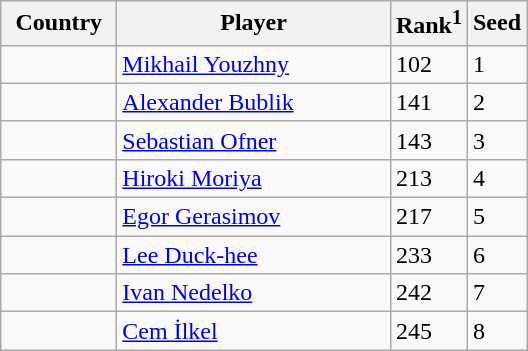<table class="sortable wikitable">
<tr>
<th width="70">Country</th>
<th width="175">Player</th>
<th>Rank<sup>1</sup></th>
<th>Seed</th>
</tr>
<tr>
<td></td>
<td><a href='#'>Mikhail Youzhny</a></td>
<td>102</td>
<td>1</td>
</tr>
<tr>
<td></td>
<td><a href='#'>Alexander Bublik</a></td>
<td>141</td>
<td>2</td>
</tr>
<tr>
<td></td>
<td><a href='#'>Sebastian Ofner</a></td>
<td>143</td>
<td>3</td>
</tr>
<tr>
<td></td>
<td><a href='#'>Hiroki Moriya</a></td>
<td>213</td>
<td>4</td>
</tr>
<tr>
<td></td>
<td><a href='#'>Egor Gerasimov</a></td>
<td>217</td>
<td>5</td>
</tr>
<tr>
<td></td>
<td><a href='#'>Lee Duck-hee</a></td>
<td>233</td>
<td>6</td>
</tr>
<tr>
<td></td>
<td><a href='#'>Ivan Nedelko</a></td>
<td>242</td>
<td>7</td>
</tr>
<tr>
<td></td>
<td><a href='#'>Cem İlkel</a></td>
<td>245</td>
<td>8</td>
</tr>
</table>
